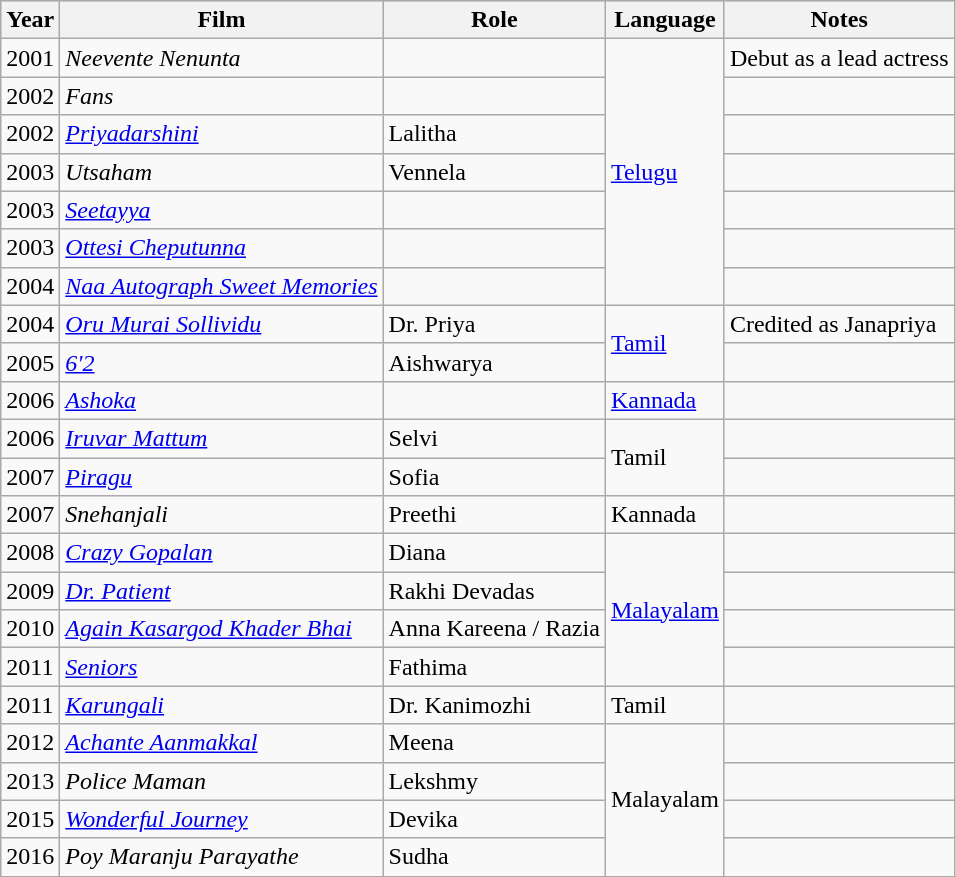<table class="wikitable sortable">
<tr style="background:#ccc; text-align:center;">
<th>Year</th>
<th>Film</th>
<th>Role</th>
<th>Language</th>
<th>Notes</th>
</tr>
<tr>
<td>2001</td>
<td><em>Neevente Nenunta</em></td>
<td></td>
<td rowspan="7"><a href='#'>Telugu</a></td>
<td>Debut as a lead actress</td>
</tr>
<tr>
<td>2002</td>
<td><em>Fans</em></td>
<td></td>
<td></td>
</tr>
<tr>
<td>2002</td>
<td><em><a href='#'>Priyadarshini</a></em></td>
<td>Lalitha</td>
<td></td>
</tr>
<tr>
<td>2003</td>
<td><em>Utsaham</em></td>
<td>Vennela</td>
<td></td>
</tr>
<tr>
<td>2003</td>
<td><em><a href='#'>Seetayya</a></em></td>
<td></td>
<td></td>
</tr>
<tr>
<td>2003</td>
<td><em><a href='#'>Ottesi Cheputunna</a></em></td>
<td></td>
<td></td>
</tr>
<tr>
<td>2004</td>
<td><em><a href='#'>Naa Autograph Sweet Memories</a></em></td>
<td></td>
<td></td>
</tr>
<tr>
<td>2004</td>
<td><em><a href='#'>Oru Murai Sollividu</a></em></td>
<td>Dr. Priya</td>
<td rowspan="2"><a href='#'>Tamil</a></td>
<td>Credited as Janapriya</td>
</tr>
<tr>
<td>2005</td>
<td><em><a href='#'>6'2</a></em></td>
<td>Aishwarya</td>
<td></td>
</tr>
<tr>
<td>2006</td>
<td><em><a href='#'>Ashoka</a></em></td>
<td></td>
<td><a href='#'>Kannada</a></td>
<td></td>
</tr>
<tr>
<td>2006</td>
<td><em><a href='#'>Iruvar Mattum</a></em></td>
<td>Selvi</td>
<td rowspan="2">Tamil</td>
<td></td>
</tr>
<tr>
<td>2007</td>
<td><em><a href='#'>Piragu</a></em></td>
<td>Sofia</td>
<td></td>
</tr>
<tr>
<td>2007</td>
<td><em>Snehanjali</em></td>
<td>Preethi</td>
<td>Kannada</td>
<td></td>
</tr>
<tr>
<td>2008</td>
<td><em><a href='#'>Crazy Gopalan</a></em></td>
<td>Diana</td>
<td rowspan="4"><a href='#'>Malayalam</a></td>
<td></td>
</tr>
<tr>
<td>2009</td>
<td><em><a href='#'>Dr. Patient</a></em></td>
<td>Rakhi Devadas</td>
<td></td>
</tr>
<tr>
<td>2010</td>
<td><em><a href='#'>Again Kasargod Khader Bhai</a></em></td>
<td>Anna Kareena / Razia</td>
<td></td>
</tr>
<tr>
<td>2011</td>
<td><em><a href='#'>Seniors</a></em></td>
<td>Fathima</td>
<td></td>
</tr>
<tr>
<td>2011</td>
<td><em><a href='#'>Karungali</a></em></td>
<td>Dr. Kanimozhi</td>
<td>Tamil</td>
<td></td>
</tr>
<tr>
<td>2012</td>
<td><em><a href='#'>Achante Aanmakkal</a></em></td>
<td>Meena</td>
<td rowspan="4">Malayalam</td>
<td></td>
</tr>
<tr>
<td>2013</td>
<td><em>Police Maman</em></td>
<td>Lekshmy</td>
<td></td>
</tr>
<tr>
<td>2015</td>
<td><em><a href='#'>Wonderful Journey</a></em></td>
<td>Devika</td>
<td></td>
</tr>
<tr>
<td>2016</td>
<td><em>Poy Maranju Parayathe</em></td>
<td>Sudha</td>
<td></td>
</tr>
<tr>
</tr>
</table>
